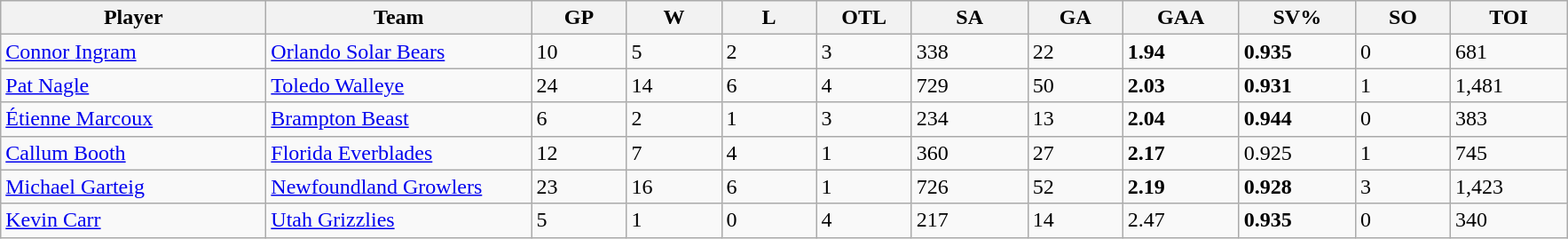<table class="wikitable sortable">
<tr>
<th style="width:12em">Player</th>
<th style="width:12em">Team</th>
<th style="width:4em">GP</th>
<th style="width:4em">W</th>
<th style="width:4em">L</th>
<th style="width:4em">OTL</th>
<th style="width:5em">SA</th>
<th style="width:4em">GA</th>
<th style="width:5em">GAA</th>
<th style="width:5em">SV%</th>
<th style="width:4em">SO</th>
<th style="width:5em">TOI</th>
</tr>
<tr>
<td><a href='#'>Connor Ingram</a></td>
<td><a href='#'>Orlando Solar Bears</a></td>
<td>10</td>
<td>5</td>
<td>2</td>
<td>3</td>
<td>338</td>
<td>22</td>
<td><strong>1.94</strong></td>
<td><strong>0.935</strong></td>
<td>0</td>
<td>681</td>
</tr>
<tr>
<td><a href='#'>Pat Nagle</a></td>
<td><a href='#'>Toledo Walleye</a></td>
<td>24</td>
<td>14</td>
<td>6</td>
<td>4</td>
<td>729</td>
<td>50</td>
<td><strong>2.03</strong></td>
<td><strong>0.931</strong></td>
<td>1</td>
<td>1,481</td>
</tr>
<tr>
<td><a href='#'>Étienne Marcoux</a></td>
<td><a href='#'>Brampton Beast</a></td>
<td>6</td>
<td>2</td>
<td>1</td>
<td>3</td>
<td>234</td>
<td>13</td>
<td><strong>2.04</strong></td>
<td><strong>0.944</strong></td>
<td>0</td>
<td>383</td>
</tr>
<tr>
<td><a href='#'>Callum Booth</a></td>
<td><a href='#'>Florida Everblades</a></td>
<td>12</td>
<td>7</td>
<td>4</td>
<td>1</td>
<td>360</td>
<td>27</td>
<td><strong>2.17</strong></td>
<td>0.925</td>
<td>1</td>
<td>745</td>
</tr>
<tr>
<td><a href='#'>Michael Garteig</a></td>
<td><a href='#'>Newfoundland Growlers</a></td>
<td>23</td>
<td>16</td>
<td>6</td>
<td>1</td>
<td>726</td>
<td>52</td>
<td><strong>2.19</strong></td>
<td><strong>0.928</strong></td>
<td>3</td>
<td>1,423</td>
</tr>
<tr>
<td><a href='#'>Kevin Carr</a></td>
<td><a href='#'>Utah Grizzlies</a></td>
<td>5</td>
<td>1</td>
<td>0</td>
<td>4</td>
<td>217</td>
<td>14</td>
<td>2.47</td>
<td><strong>0.935</strong></td>
<td>0</td>
<td>340</td>
</tr>
</table>
